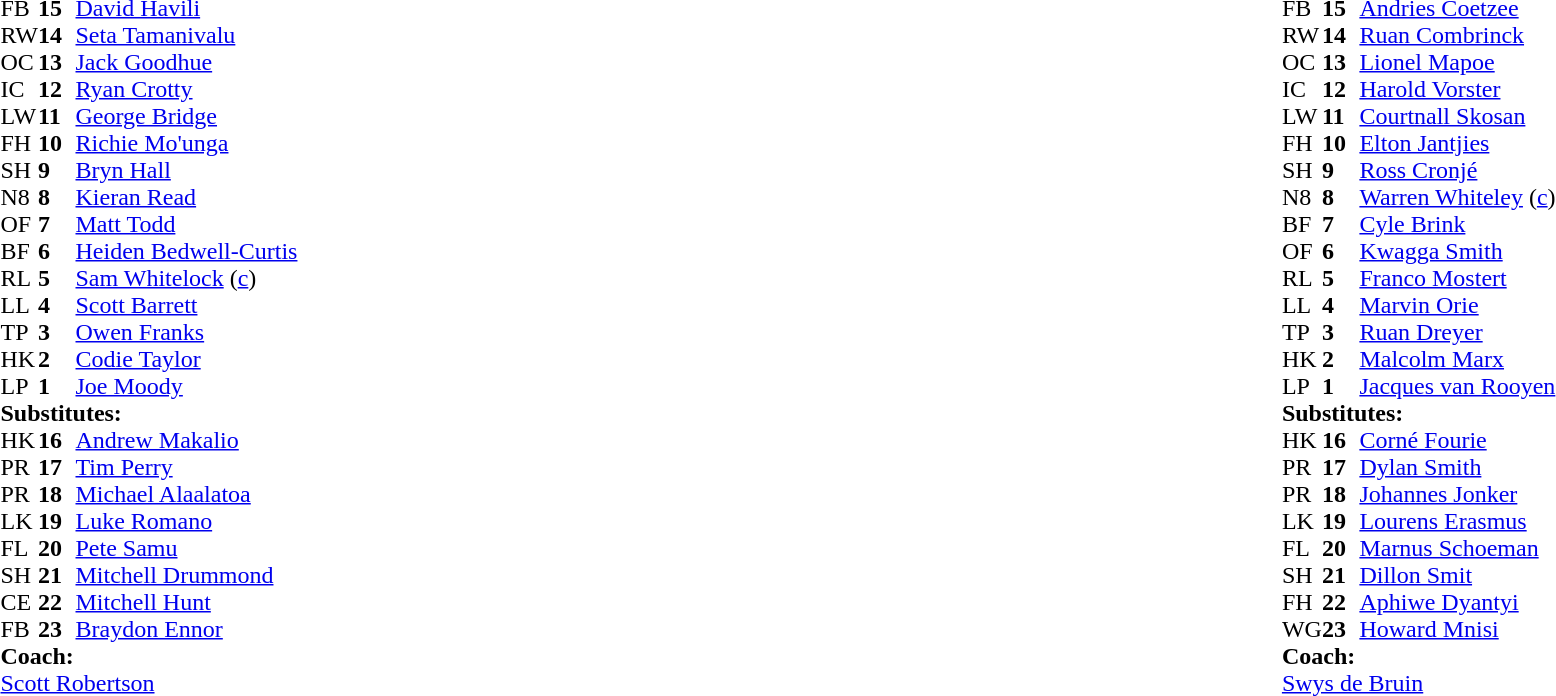<table style="width:100%">
<tr>
<td style="vertical-align:top;width:50%"><br><table cellspacing="0" cellpadding="0">
<tr>
<th width="25"></th>
<th width="25"></th>
</tr>
<tr>
<td>FB</td>
<td><strong>15</strong></td>
<td><a href='#'>David Havili</a></td>
</tr>
<tr>
<td>RW</td>
<td><strong>14</strong></td>
<td><a href='#'>Seta Tamanivalu</a></td>
</tr>
<tr>
<td>OC</td>
<td><strong>13</strong></td>
<td><a href='#'>Jack Goodhue</a></td>
</tr>
<tr>
<td>IC</td>
<td><strong>12</strong></td>
<td><a href='#'>Ryan Crotty</a></td>
<td></td>
</tr>
<tr>
<td>LW</td>
<td><strong>11</strong></td>
<td><a href='#'>George Bridge</a></td>
<td></td>
<td></td>
</tr>
<tr>
<td>FH</td>
<td><strong>10</strong></td>
<td><a href='#'>Richie Mo'unga</a></td>
<td></td>
<td></td>
</tr>
<tr>
<td>SH</td>
<td><strong>9</strong></td>
<td><a href='#'>Bryn Hall</a></td>
<td></td>
<td></td>
</tr>
<tr>
<td>N8</td>
<td><strong>8</strong></td>
<td><a href='#'>Kieran Read</a></td>
</tr>
<tr>
<td>OF</td>
<td><strong>7</strong></td>
<td><a href='#'>Matt Todd</a></td>
</tr>
<tr>
<td>BF</td>
<td><strong>6</strong></td>
<td><a href='#'>Heiden Bedwell-Curtis</a></td>
<td></td>
<td></td>
</tr>
<tr>
<td>RL</td>
<td><strong>5</strong></td>
<td><a href='#'>Sam Whitelock</a> (<a href='#'>c</a>)</td>
</tr>
<tr>
<td>LL</td>
<td><strong>4</strong></td>
<td><a href='#'>Scott Barrett</a></td>
<td></td>
<td></td>
</tr>
<tr>
<td>TP</td>
<td><strong>3</strong></td>
<td><a href='#'>Owen Franks</a></td>
<td></td>
<td></td>
</tr>
<tr>
<td>HK</td>
<td><strong>2</strong></td>
<td><a href='#'>Codie Taylor</a></td>
<td></td>
<td></td>
</tr>
<tr>
<td>LP</td>
<td><strong>1</strong></td>
<td><a href='#'>Joe Moody</a></td>
<td></td>
<td></td>
</tr>
<tr>
<td colspan="3"><strong>Substitutes:</strong></td>
</tr>
<tr>
<td>HK</td>
<td><strong>16</strong></td>
<td><a href='#'>Andrew Makalio</a></td>
<td></td>
<td></td>
</tr>
<tr>
<td>PR</td>
<td><strong>17</strong></td>
<td><a href='#'>Tim Perry</a></td>
<td></td>
<td></td>
</tr>
<tr>
<td>PR</td>
<td><strong>18</strong></td>
<td><a href='#'>Michael Alaalatoa</a></td>
<td></td>
<td></td>
</tr>
<tr>
<td>LK</td>
<td><strong>19</strong></td>
<td><a href='#'>Luke Romano</a></td>
<td></td>
<td></td>
</tr>
<tr>
<td>FL</td>
<td><strong>20</strong></td>
<td><a href='#'>Pete Samu</a></td>
<td></td>
<td></td>
</tr>
<tr>
<td>SH</td>
<td><strong>21</strong></td>
<td><a href='#'>Mitchell Drummond</a></td>
<td></td>
<td></td>
</tr>
<tr>
<td>CE</td>
<td><strong>22</strong></td>
<td><a href='#'>Mitchell Hunt</a></td>
<td></td>
<td></td>
</tr>
<tr>
<td>FB</td>
<td><strong>23</strong></td>
<td><a href='#'>Braydon Ennor</a></td>
<td></td>
<td></td>
</tr>
<tr>
<td colspan="3"><strong>Coach:</strong></td>
</tr>
<tr>
<td colspan="4"> <a href='#'>Scott Robertson</a></td>
</tr>
</table>
</td>
<td style="vertical-align:top"></td>
<td style="vertical-align:top;width:50%"><br><table cellspacing="0" cellpadding="0" style="margin:auto">
<tr>
<th width="25"></th>
<th width="25"></th>
</tr>
<tr>
<td>FB</td>
<td><strong>15</strong></td>
<td><a href='#'>Andries Coetzee</a></td>
</tr>
<tr>
<td>RW</td>
<td><strong>14</strong></td>
<td><a href='#'>Ruan Combrinck</a></td>
</tr>
<tr>
<td>OC</td>
<td><strong>13</strong></td>
<td><a href='#'>Lionel Mapoe</a></td>
</tr>
<tr>
<td>IC</td>
<td><strong>12</strong></td>
<td><a href='#'>Harold Vorster</a></td>
<td></td>
<td></td>
</tr>
<tr>
<td>LW</td>
<td><strong>11</strong></td>
<td><a href='#'>Courtnall Skosan</a></td>
</tr>
<tr>
<td>FH</td>
<td><strong>10</strong></td>
<td><a href='#'>Elton Jantjies</a></td>
<td></td>
<td></td>
</tr>
<tr>
<td>SH</td>
<td><strong>9</strong></td>
<td><a href='#'>Ross Cronjé</a></td>
<td></td>
<td></td>
</tr>
<tr>
<td>N8</td>
<td><strong>8</strong></td>
<td><a href='#'>Warren Whiteley</a> (<a href='#'>c</a>)</td>
</tr>
<tr>
<td>BF</td>
<td><strong>7</strong></td>
<td><a href='#'>Cyle Brink</a></td>
<td></td>
<td></td>
</tr>
<tr>
<td>OF</td>
<td><strong>6</strong></td>
<td><a href='#'>Kwagga Smith</a></td>
</tr>
<tr>
<td>RL</td>
<td><strong>5</strong></td>
<td><a href='#'>Franco Mostert</a></td>
</tr>
<tr>
<td>LL</td>
<td><strong>4</strong></td>
<td><a href='#'>Marvin Orie</a></td>
<td></td>
<td></td>
</tr>
<tr>
<td>TP</td>
<td><strong>3</strong></td>
<td><a href='#'>Ruan Dreyer</a></td>
<td></td>
<td></td>
</tr>
<tr>
<td>HK</td>
<td><strong>2</strong></td>
<td><a href='#'>Malcolm Marx</a></td>
<td></td>
<td></td>
</tr>
<tr>
<td>LP</td>
<td><strong>1</strong></td>
<td><a href='#'>Jacques van Rooyen</a></td>
<td></td>
<td></td>
</tr>
<tr>
<td colspan="3"><strong>Substitutes:</strong></td>
</tr>
<tr>
<td>HK</td>
<td><strong>16</strong></td>
<td><a href='#'>Corné Fourie</a></td>
<td></td>
<td></td>
</tr>
<tr>
<td>PR</td>
<td><strong>17</strong></td>
<td><a href='#'>Dylan Smith</a></td>
<td></td>
<td></td>
</tr>
<tr>
<td>PR</td>
<td><strong>18</strong></td>
<td><a href='#'>Johannes Jonker</a></td>
<td></td>
<td></td>
</tr>
<tr>
<td>LK</td>
<td><strong>19</strong></td>
<td><a href='#'>Lourens Erasmus</a></td>
<td></td>
<td></td>
</tr>
<tr>
<td>FL</td>
<td><strong>20</strong></td>
<td><a href='#'>Marnus Schoeman</a></td>
<td></td>
<td></td>
</tr>
<tr>
<td>SH</td>
<td><strong>21</strong></td>
<td><a href='#'>Dillon Smit</a></td>
<td></td>
<td></td>
</tr>
<tr>
<td>FH</td>
<td><strong>22</strong></td>
<td><a href='#'>Aphiwe Dyantyi</a></td>
<td></td>
<td></td>
</tr>
<tr>
<td>WG</td>
<td><strong>23</strong></td>
<td><a href='#'>Howard Mnisi</a></td>
<td></td>
<td></td>
</tr>
<tr>
<td colspan="3"><strong>Coach:</strong></td>
</tr>
<tr>
<td colspan="4"> <a href='#'>Swys de Bruin</a></td>
</tr>
</table>
</td>
</tr>
</table>
